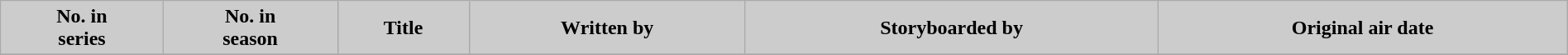<table class="wikitable plainrowheaders" style="width:100%; margin:auto;">
<tr>
<th style="background-color: #cccccc; color:black;">No. in<br>series</th>
<th style="background-color: #cccccc; color:black;">No. in<br>season</th>
<th style="background-color: #cccccc; color:black;">Title</th>
<th style="background-color: #cccccc; color:black;">Written by</th>
<th style="background-color: #cccccc; color:black;">Storyboarded by</th>
<th style="background-color: #cccccc; color:black;">Original air date</th>
</tr>
<tr>
</tr>
</table>
